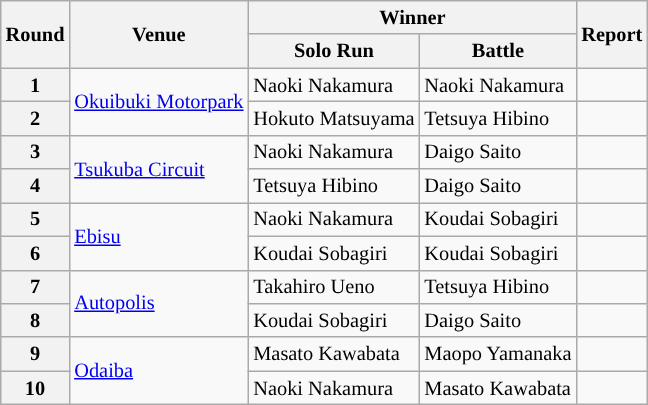<table class="wikitable" style="font-size:85%">
<tr>
<th rowspan="2">Round</th>
<th rowspan="2">Venue</th>
<th colspan="2">Winner</th>
<th rowspan="2">Report</th>
</tr>
<tr>
<th>Solo Run</th>
<th>Battle</th>
</tr>
<tr>
<th>1</th>
<td rowspan="2"><a href='#'>Okuibuki Motorpark</a></td>
<td>Naoki Nakamura</td>
<td>Naoki Nakamura</td>
<td></td>
</tr>
<tr>
<th>2</th>
<td>Hokuto Matsuyama</td>
<td>Tetsuya Hibino</td>
<td></td>
</tr>
<tr>
<th>3</th>
<td rowspan="2"><a href='#'>Tsukuba Circuit</a></td>
<td>Naoki Nakamura</td>
<td>Daigo Saito</td>
<td></td>
</tr>
<tr>
<th>4</th>
<td>Tetsuya Hibino</td>
<td>Daigo Saito</td>
<td></td>
</tr>
<tr>
<th>5</th>
<td rowspan="2"><a href='#'>Ebisu</a></td>
<td>Naoki Nakamura</td>
<td>Koudai Sobagiri</td>
<td></td>
</tr>
<tr>
<th>6</th>
<td>Koudai Sobagiri</td>
<td>Koudai Sobagiri</td>
<td></td>
</tr>
<tr>
<th>7</th>
<td rowspan="2"><a href='#'>Autopolis</a></td>
<td>Takahiro Ueno</td>
<td>Tetsuya Hibino</td>
<td></td>
</tr>
<tr>
<th>8</th>
<td>Koudai Sobagiri</td>
<td>Daigo Saito</td>
<td></td>
</tr>
<tr>
<th>9</th>
<td rowspan="2"><a href='#'>Odaiba</a></td>
<td>Masato Kawabata</td>
<td>Maopo Yamanaka</td>
<td></td>
</tr>
<tr>
<th>10</th>
<td>Naoki Nakamura</td>
<td>Masato Kawabata</td>
<td></td>
</tr>
</table>
